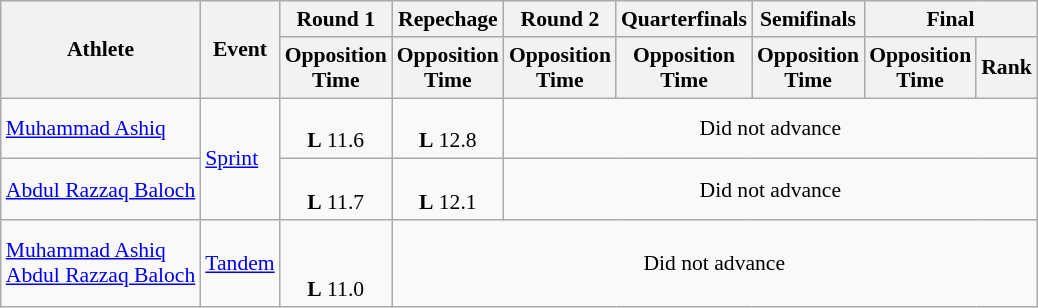<table class=wikitable style=font-size:90%;text-align:center>
<tr>
<th rowspan=2>Athlete</th>
<th rowspan=2>Event</th>
<th>Round 1</th>
<th>Repechage</th>
<th>Round 2</th>
<th>Quarterfinals</th>
<th>Semifinals</th>
<th colspan=2>Final</th>
</tr>
<tr>
<th>Opposition<br>Time</th>
<th>Opposition<br>Time</th>
<th>Opposition<br>Time</th>
<th>Opposition<br>Time</th>
<th>Opposition<br>Time</th>
<th>Opposition<br>Time</th>
<th>Rank</th>
</tr>
<tr>
<td align=left><a href='#'>Muhammad Ashiq</a></td>
<td align=left rowspan=2><a href='#'>Sprint</a></td>
<td><br><strong>L</strong> 11.6</td>
<td><br><strong>L</strong> 12.8</td>
<td colspan=5>Did not advance</td>
</tr>
<tr>
<td align=left><a href='#'>Abdul Razzaq Baloch</a></td>
<td><br><strong>L</strong> 11.7</td>
<td><br><strong>L</strong> 12.1</td>
<td colspan=5>Did not advance</td>
</tr>
<tr>
<td align=left><a href='#'>Muhammad Ashiq</a><br><a href='#'>Abdul Razzaq Baloch</a></td>
<td align=left><a href='#'>Tandem</a></td>
<td><br><br><strong>L</strong> 11.0</td>
<td colspan=7>Did not advance</td>
</tr>
</table>
